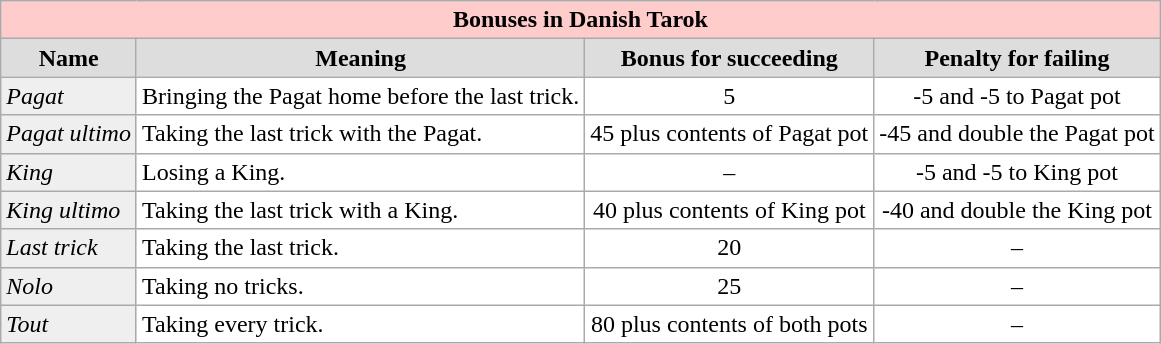<table class="wikitable" align="float:left"  style="background-color:white">
<tr style="background-color:#ffcccc">
<td colspan="4" align="center"><strong>Bonuses in Danish Tarok</strong></td>
</tr>
<tr style="background: #DDDDDD;">
<td align="center"><strong>Name</strong></td>
<td align="center"><strong>Meaning</strong></td>
<td align="center"><strong>Bonus for succeeding</strong></td>
<td align="center"><strong>Penalty for failing</strong></td>
</tr>
<tr>
<td style="background:#efefef;"><em>Pagat</em></td>
<td>Bringing the Pagat home before the last trick.</td>
<td align="center">5</td>
<td align="center">-5 and -5 to Pagat pot</td>
</tr>
<tr>
<td style="background:#efefef;"><em>Pagat ultimo</em></td>
<td>Taking the last trick with the Pagat.</td>
<td align="center">45 plus contents of Pagat pot</td>
<td align="center">-45 and double the Pagat pot</td>
</tr>
<tr>
<td style="background:#efefef;"><em>King</em></td>
<td>Losing a King.</td>
<td align="center">–</td>
<td align="center">-5 and -5 to King pot</td>
</tr>
<tr>
<td style="background:#efefef;"><em>King ultimo</em></td>
<td>Taking the last trick with a King.</td>
<td align="center">40 plus contents of King pot</td>
<td align="center">-40 and double the King pot</td>
</tr>
<tr>
<td style="background:#efefef;"><em>Last trick</em></td>
<td>Taking the last trick.</td>
<td align="center">20</td>
<td align="center">–</td>
</tr>
<tr>
<td style="background:#efefef;"><em>Nolo</em></td>
<td>Taking no tricks.</td>
<td align="center">25</td>
<td align="center">–</td>
</tr>
<tr>
<td style="background:#efefef;"><em>Tout</em></td>
<td>Taking every trick.</td>
<td align="center">80 plus contents of both pots</td>
<td align="center">–</td>
</tr>
</table>
